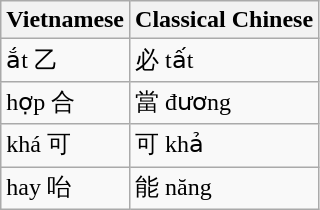<table class="wikitable">
<tr>
<th>Vietnamese</th>
<th>Classical Chinese</th>
</tr>
<tr>
<td>ắt 乙</td>
<td>必 tất</td>
</tr>
<tr>
<td>hợp 合</td>
<td>當 đương</td>
</tr>
<tr>
<td>khá 可</td>
<td>可 khả</td>
</tr>
<tr>
<td>hay 咍</td>
<td>能 năng</td>
</tr>
</table>
